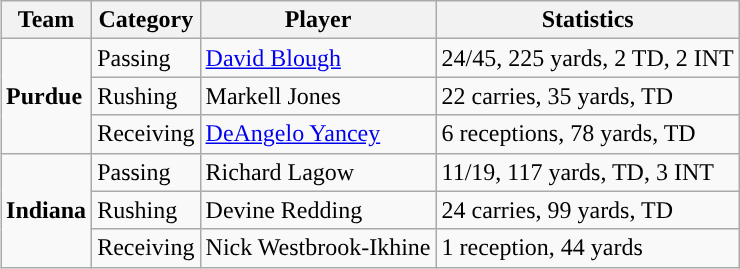<table class="wikitable" style="float: right;">
<tr>
<th>Team</th>
<th>Category</th>
<th>Player</th>
<th>Statistics</th>
</tr>
<tr>
<td rowspan=3><strong>Purdue</strong></td>
<td>Passing</td>
<td><a href='#'>David Blough</a></td>
<td>24/45, 225 yards, 2 TD, 2 INT</td>
</tr>
<tr>
<td>Rushing</td>
<td>Markell Jones</td>
<td>22 carries, 35 yards, TD</td>
</tr>
<tr>
<td>Receiving</td>
<td><a href='#'>DeAngelo Yancey</a></td>
<td>6 receptions, 78 yards, TD</td>
</tr>
<tr>
<td rowspan=3><strong>Indiana</strong></td>
<td>Passing</td>
<td>Richard Lagow</td>
<td>11/19, 117 yards, TD, 3 INT</td>
</tr>
<tr>
<td>Rushing</td>
<td>Devine Redding</td>
<td>24 carries, 99 yards, TD</td>
</tr>
<tr>
<td>Receiving</td>
<td>Nick Westbrook-Ikhine</td>
<td>1 reception, 44 yards</td>
</tr>
</table>
